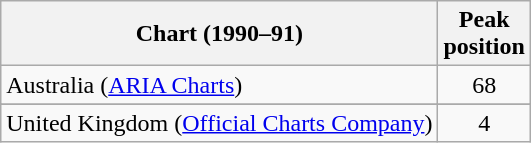<table class="wikitable sortable">
<tr>
<th>Chart (1990–91)</th>
<th>Peak<br>position</th>
</tr>
<tr>
<td>Australia (<a href='#'>ARIA Charts</a>)</td>
<td align="center">68</td>
</tr>
<tr>
</tr>
<tr>
<td>United Kingdom (<a href='#'>Official Charts Company</a>)</td>
<td align="center">4</td>
</tr>
</table>
